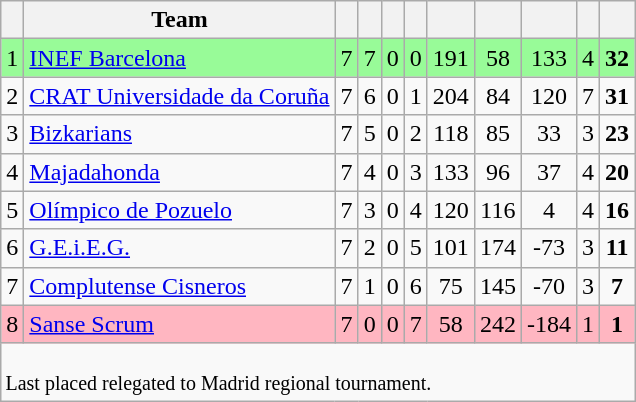<table class="wikitable" style="text-align:center;">
<tr>
<th></th>
<th>Team</th>
<th></th>
<th></th>
<th></th>
<th></th>
<th></th>
<th></th>
<th></th>
<th></th>
<th></th>
</tr>
<tr bgcolor=palegreen>
<td>1</td>
<td align="left"><a href='#'>INEF Barcelona</a></td>
<td>7</td>
<td>7</td>
<td>0</td>
<td>0</td>
<td>191</td>
<td>58</td>
<td>133</td>
<td>4</td>
<td><strong>32</strong></td>
</tr>
<tr>
<td>2</td>
<td align="left"><a href='#'>CRAT Universidade da Coruña</a></td>
<td>7</td>
<td>6</td>
<td>0</td>
<td>1</td>
<td>204</td>
<td>84</td>
<td>120</td>
<td>7</td>
<td><strong>31</strong></td>
</tr>
<tr>
<td>3</td>
<td align="left"><a href='#'>Bizkarians</a></td>
<td>7</td>
<td>5</td>
<td>0</td>
<td>2</td>
<td>118</td>
<td>85</td>
<td>33</td>
<td>3</td>
<td><strong>23</strong></td>
</tr>
<tr>
<td>4</td>
<td align="left"><a href='#'>Majadahonda</a></td>
<td>7</td>
<td>4</td>
<td>0</td>
<td>3</td>
<td>133</td>
<td>96</td>
<td>37</td>
<td>4</td>
<td><strong>20</strong></td>
</tr>
<tr>
<td>5</td>
<td align="left"><a href='#'>Olímpico de Pozuelo</a></td>
<td>7</td>
<td>3</td>
<td>0</td>
<td>4</td>
<td>120</td>
<td>116</td>
<td>4</td>
<td>4</td>
<td><strong>16</strong></td>
</tr>
<tr>
<td>6</td>
<td align="left"><a href='#'>G.E.i.E.G.</a></td>
<td>7</td>
<td>2</td>
<td>0</td>
<td>5</td>
<td>101</td>
<td>174</td>
<td>-73</td>
<td>3</td>
<td><strong>11</strong></td>
</tr>
<tr>
<td>7</td>
<td align="left"><a href='#'>Complutense Cisneros</a></td>
<td>7</td>
<td>1</td>
<td>0</td>
<td>6</td>
<td>75</td>
<td>145</td>
<td>-70</td>
<td>3</td>
<td><strong>7</strong></td>
</tr>
<tr bgcolor=lightpink>
<td>8</td>
<td align="left"><a href='#'>Sanse Scrum</a></td>
<td>7</td>
<td>0</td>
<td>0</td>
<td>7</td>
<td>58</td>
<td>242</td>
<td>-184</td>
<td>1</td>
<td><strong>1</strong></td>
</tr>
<tr | style="text-align:left;" |>
<td colspan="11" style="border:0px; font-size:smaller"><br><span>Last placed</span> relegated to Madrid regional tournament.</td>
</tr>
</table>
